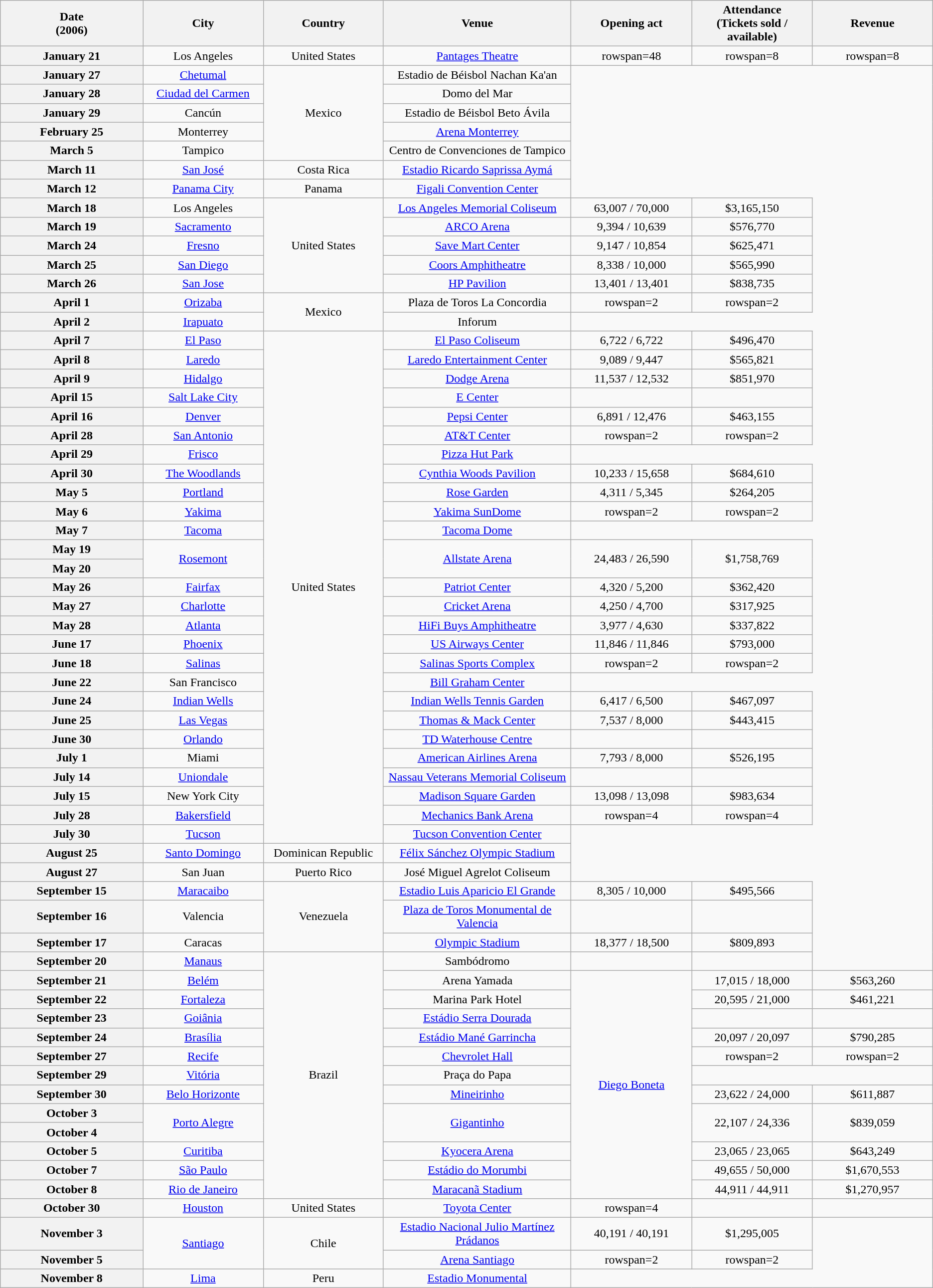<table class="wikitable plainrowheaders" style="text-align:center;">
<tr>
<th scope="col" style="width:12em;">Date<br>(2006)</th>
<th scope="col" style="width:10em;">City</th>
<th scope="col" style="width:10em;">Country</th>
<th scope="col" style="width:16em;">Venue</th>
<th scope="col" style="width:10em;">Opening act</th>
<th scope="col" style="width:10em;">Attendance <br>(Tickets sold / available)</th>
<th scope="col" style="width:10em;">Revenue</th>
</tr>
<tr>
<th scope="row" style="text-align:center;">January 21</th>
<td>Los Angeles</td>
<td>United States</td>
<td><a href='#'>Pantages Theatre</a></td>
<td>rowspan=48 </td>
<td>rowspan=8 </td>
<td>rowspan=8 </td>
</tr>
<tr>
<th scope="row" style="text-align:center;">January 27</th>
<td><a href='#'>Chetumal</a></td>
<td rowspan=5>Mexico</td>
<td>Estadio de Béisbol Nachan Ka'an</td>
</tr>
<tr>
<th scope="row" style="text-align:center;">January 28</th>
<td><a href='#'>Ciudad del Carmen</a></td>
<td>Domo del Mar</td>
</tr>
<tr>
<th scope="row" style="text-align:center;">January 29</th>
<td>Cancún</td>
<td>Estadio de Béisbol Beto Ávila</td>
</tr>
<tr>
<th scope="row" style="text-align:center;">February 25</th>
<td>Monterrey</td>
<td><a href='#'>Arena Monterrey</a></td>
</tr>
<tr>
<th scope="row" style="text-align:center;">March 5</th>
<td>Tampico</td>
<td>Centro de Convenciones de Tampico</td>
</tr>
<tr>
<th scope="row" style="text-align:center;">March 11</th>
<td><a href='#'>San José</a></td>
<td>Costa Rica</td>
<td><a href='#'>Estadio Ricardo Saprissa Aymá</a></td>
</tr>
<tr>
<th scope="row" style="text-align:center;">March 12</th>
<td><a href='#'>Panama City</a></td>
<td>Panama</td>
<td><a href='#'>Figali Convention Center</a></td>
</tr>
<tr>
<th scope="row" style="text-align:center;">March 18</th>
<td>Los Angeles</td>
<td rowspan=5>United States</td>
<td><a href='#'>Los Angeles Memorial Coliseum</a></td>
<td>63,007 / 70,000</td>
<td>$3,165,150</td>
</tr>
<tr>
<th scope="row" style="text-align:center;">March 19</th>
<td><a href='#'>Sacramento</a></td>
<td><a href='#'>ARCO Arena</a></td>
<td>9,394 / 10,639</td>
<td>$576,770</td>
</tr>
<tr>
<th scope="row" style="text-align:center;">March 24</th>
<td><a href='#'>Fresno</a></td>
<td><a href='#'>Save Mart Center</a></td>
<td>9,147 / 10,854</td>
<td>$625,471</td>
</tr>
<tr>
<th scope="row" style="text-align:center;">March 25</th>
<td><a href='#'>San Diego</a></td>
<td><a href='#'>Coors Amphitheatre</a></td>
<td>8,338 / 10,000</td>
<td>$565,990</td>
</tr>
<tr>
<th scope="row" style="text-align:center;">March 26</th>
<td><a href='#'>San Jose</a></td>
<td><a href='#'>HP Pavilion</a></td>
<td>13,401 / 13,401</td>
<td>$838,735</td>
</tr>
<tr>
<th scope="row" style="text-align:center;">April 1</th>
<td><a href='#'>Orizaba</a></td>
<td rowspan=2>Mexico</td>
<td>Plaza de Toros La Concordia</td>
<td>rowspan=2 </td>
<td>rowspan=2 </td>
</tr>
<tr>
<th scope="row" style="text-align:center;">April 2</th>
<td><a href='#'>Irapuato</a></td>
<td>Inforum</td>
</tr>
<tr>
<th scope="row" style="text-align:center;">April 7</th>
<td><a href='#'>El Paso</a></td>
<td rowspan=27>United States</td>
<td><a href='#'>El Paso Coliseum</a></td>
<td>6,722 / 6,722</td>
<td>$496,470</td>
</tr>
<tr>
<th scope="row" style="text-align:center;">April 8</th>
<td><a href='#'>Laredo</a></td>
<td><a href='#'>Laredo Entertainment Center</a></td>
<td>9,089 / 9,447</td>
<td>$565,821</td>
</tr>
<tr>
<th scope="row" style="text-align:center;">April 9</th>
<td><a href='#'>Hidalgo</a></td>
<td><a href='#'>Dodge Arena</a></td>
<td>11,537 / 12,532</td>
<td>$851,970</td>
</tr>
<tr>
<th scope="row" style="text-align:center;">April 15</th>
<td><a href='#'>Salt Lake City</a></td>
<td><a href='#'>E Center</a></td>
<td></td>
<td></td>
</tr>
<tr>
<th scope="row" style="text-align:center;">April 16</th>
<td><a href='#'>Denver</a></td>
<td><a href='#'>Pepsi Center</a></td>
<td>6,891 / 12,476</td>
<td>$463,155</td>
</tr>
<tr>
<th scope="row" style="text-align:center;">April 28</th>
<td><a href='#'>San Antonio</a></td>
<td><a href='#'>AT&T Center</a></td>
<td>rowspan=2 </td>
<td>rowspan=2 </td>
</tr>
<tr>
<th scope="row" style="text-align:center;">April 29</th>
<td><a href='#'>Frisco</a></td>
<td><a href='#'>Pizza Hut Park</a></td>
</tr>
<tr>
<th scope="row" style="text-align:center;">April 30</th>
<td><a href='#'>The Woodlands</a></td>
<td><a href='#'>Cynthia Woods Pavilion</a></td>
<td>10,233 / 15,658</td>
<td>$684,610</td>
</tr>
<tr>
<th scope="row" style="text-align:center;">May 5</th>
<td><a href='#'>Portland</a></td>
<td><a href='#'>Rose Garden</a></td>
<td>4,311 / 5,345</td>
<td>$264,205</td>
</tr>
<tr>
<th scope="row" style="text-align:center;">May 6</th>
<td><a href='#'>Yakima</a></td>
<td><a href='#'>Yakima SunDome</a></td>
<td>rowspan=2 </td>
<td>rowspan=2 </td>
</tr>
<tr>
<th scope="row" style="text-align:center;">May 7</th>
<td><a href='#'>Tacoma</a></td>
<td><a href='#'>Tacoma Dome</a></td>
</tr>
<tr>
<th scope="row" style="text-align:center;">May 19</th>
<td rowspan=2><a href='#'>Rosemont</a></td>
<td rowspan=2><a href='#'>Allstate Arena</a></td>
<td rowspan=2>24,483 / 26,590</td>
<td rowspan=2>$1,758,769</td>
</tr>
<tr>
<th scope="row" style="text-align:center;">May 20</th>
</tr>
<tr>
<th scope="row" style="text-align:center;">May 26</th>
<td><a href='#'>Fairfax</a></td>
<td><a href='#'>Patriot Center</a></td>
<td>4,320 / 5,200</td>
<td>$362,420</td>
</tr>
<tr>
<th scope="row" style="text-align:center;">May 27</th>
<td><a href='#'>Charlotte</a></td>
<td><a href='#'>Cricket Arena</a></td>
<td>4,250 / 4,700</td>
<td>$317,925</td>
</tr>
<tr>
<th scope="row" style="text-align:center;">May 28</th>
<td><a href='#'>Atlanta</a></td>
<td><a href='#'>HiFi Buys Amphitheatre</a></td>
<td>3,977 / 4,630</td>
<td>$337,822</td>
</tr>
<tr>
<th scope="row" style="text-align:center;">June 17</th>
<td><a href='#'>Phoenix</a></td>
<td><a href='#'>US Airways Center</a></td>
<td>11,846 / 11,846</td>
<td>$793,000</td>
</tr>
<tr>
<th scope="row" style="text-align:center;">June 18</th>
<td><a href='#'>Salinas</a></td>
<td><a href='#'>Salinas Sports Complex</a></td>
<td>rowspan=2 </td>
<td>rowspan=2 </td>
</tr>
<tr>
<th scope="row" style="text-align:center;">June 22</th>
<td>San Francisco</td>
<td><a href='#'>Bill Graham Center</a></td>
</tr>
<tr>
<th scope="row" style="text-align:center;">June 24</th>
<td><a href='#'>Indian Wells</a></td>
<td><a href='#'>Indian Wells Tennis Garden</a></td>
<td>6,417 / 6,500</td>
<td>$467,097</td>
</tr>
<tr>
<th scope="row" style="text-align:center;">June 25</th>
<td><a href='#'>Las Vegas</a></td>
<td><a href='#'>Thomas & Mack Center</a></td>
<td>7,537 / 8,000</td>
<td>$443,415</td>
</tr>
<tr>
<th scope="row" style="text-align:center;">June 30</th>
<td><a href='#'>Orlando</a></td>
<td><a href='#'>TD Waterhouse Centre</a></td>
<td></td>
<td></td>
</tr>
<tr>
<th scope="row" style="text-align:center;">July 1</th>
<td>Miami</td>
<td><a href='#'>American Airlines Arena</a></td>
<td>7,793 / 8,000</td>
<td>$526,195</td>
</tr>
<tr>
<th scope="row" style="text-align:center;">July 14</th>
<td><a href='#'>Uniondale</a></td>
<td><a href='#'>Nassau Veterans Memorial Coliseum</a></td>
<td></td>
<td></td>
</tr>
<tr>
<th scope="row" style="text-align:center;">July 15</th>
<td>New York City</td>
<td><a href='#'>Madison Square Garden</a></td>
<td>13,098 / 13,098</td>
<td>$983,634</td>
</tr>
<tr>
<th scope="row" style="text-align:center;">July 28</th>
<td><a href='#'>Bakersfield</a></td>
<td><a href='#'>Mechanics Bank Arena</a></td>
<td>rowspan=4 </td>
<td>rowspan=4 </td>
</tr>
<tr>
<th scope="row" style="text-align:center;">July 30</th>
<td><a href='#'>Tucson</a></td>
<td><a href='#'>Tucson Convention Center</a></td>
</tr>
<tr>
<th scope="row" style="text-align:center;">August 25</th>
<td><a href='#'>Santo Domingo</a></td>
<td>Dominican Republic</td>
<td><a href='#'>Félix Sánchez Olympic Stadium</a></td>
</tr>
<tr>
<th scope="row" style="text-align:center;">August 27</th>
<td>San Juan</td>
<td>Puerto Rico</td>
<td>José Miguel Agrelot Coliseum</td>
</tr>
<tr>
<th scope="row" style="text-align:center;">September 15</th>
<td><a href='#'>Maracaibo</a></td>
<td rowspan=3>Venezuela</td>
<td><a href='#'>Estadio Luis Aparicio El Grande</a></td>
<td>8,305 / 10,000</td>
<td>$495,566</td>
</tr>
<tr>
<th scope="row" style="text-align:center;">September 16</th>
<td>Valencia</td>
<td><a href='#'>Plaza de Toros Monumental de Valencia</a></td>
<td></td>
<td></td>
</tr>
<tr>
<th scope="row" style="text-align:center;">September 17</th>
<td>Caracas</td>
<td><a href='#'>Olympic Stadium</a></td>
<td>18,377 / 18,500</td>
<td>$809,893</td>
</tr>
<tr>
<th scope="row" style="text-align:center;">September 20</th>
<td><a href='#'>Manaus</a></td>
<td rowspan=13>Brazil</td>
<td>Sambódromo</td>
<td></td>
<td></td>
</tr>
<tr>
<th scope="row" style="text-align:center;">September 21</th>
<td><a href='#'>Belém</a></td>
<td>Arena Yamada</td>
<td rowspan=12><a href='#'>Diego Boneta</a></td>
<td>17,015 / 18,000</td>
<td>$563,260</td>
</tr>
<tr>
<th scope="row" style="text-align:center;">September 22</th>
<td><a href='#'>Fortaleza</a></td>
<td>Marina Park Hotel</td>
<td>20,595 / 21,000</td>
<td>$461,221</td>
</tr>
<tr>
<th scope="row" style="text-align:center;">September 23</th>
<td><a href='#'>Goiânia</a></td>
<td><a href='#'>Estádio Serra Dourada</a></td>
<td></td>
<td></td>
</tr>
<tr>
<th scope="row" style="text-align:center;">September 24</th>
<td><a href='#'>Brasília</a></td>
<td><a href='#'>Estádio Mané Garrincha</a></td>
<td>20,097 / 20,097</td>
<td>$790,285</td>
</tr>
<tr>
<th scope="row" style="text-align:center;">September 27</th>
<td><a href='#'>Recife</a></td>
<td><a href='#'>Chevrolet Hall</a></td>
<td>rowspan=2 </td>
<td>rowspan=2 </td>
</tr>
<tr>
<th scope="row" style="text-align:center;">September 29</th>
<td><a href='#'>Vitória</a></td>
<td>Praça do Papa</td>
</tr>
<tr>
<th scope="row" style="text-align:center;">September 30</th>
<td><a href='#'>Belo Horizonte</a></td>
<td><a href='#'>Mineirinho</a></td>
<td>23,622 / 24,000</td>
<td>$611,887</td>
</tr>
<tr>
<th scope="row" style="text-align:center;">October 3</th>
<td rowspan=2><a href='#'>Porto Alegre</a></td>
<td rowspan=2><a href='#'>Gigantinho</a></td>
<td rowspan=2>22,107 / 24,336</td>
<td rowspan=2>$839,059</td>
</tr>
<tr>
<th scope="row" style="text-align:center;">October 4</th>
</tr>
<tr>
<th scope="row" style="text-align:center;">October 5</th>
<td><a href='#'>Curitiba</a></td>
<td><a href='#'>Kyocera Arena</a></td>
<td>23,065 / 23,065</td>
<td>$643,249</td>
</tr>
<tr>
<th scope="row" style="text-align:center;">October 7</th>
<td><a href='#'>São Paulo</a></td>
<td><a href='#'>Estádio do Morumbi</a></td>
<td>49,655 / 50,000</td>
<td>$1,670,553</td>
</tr>
<tr>
<th scope="row" style="text-align:center;">October 8</th>
<td><a href='#'>Rio de Janeiro</a></td>
<td><a href='#'>Maracanã Stadium</a></td>
<td>44,911 / 44,911</td>
<td>$1,270,957</td>
</tr>
<tr>
<th scope="row" style="text-align:center;">October 30</th>
<td><a href='#'>Houston</a></td>
<td>United States</td>
<td><a href='#'>Toyota Center</a></td>
<td>rowspan=4 </td>
<td></td>
<td></td>
</tr>
<tr>
<th scope="row" style="text-align:center;">November 3</th>
<td rowspan=2><a href='#'>Santiago</a></td>
<td rowspan=2>Chile</td>
<td><a href='#'>Estadio Nacional Julio Martínez Prádanos</a></td>
<td>40,191 / 40,191</td>
<td>$1,295,005</td>
</tr>
<tr>
<th scope="row" style="text-align:center;">November 5</th>
<td><a href='#'>Arena Santiago</a></td>
<td>rowspan=2 </td>
<td>rowspan=2 </td>
</tr>
<tr>
<th scope="row" style="text-align:center;">November 8</th>
<td><a href='#'>Lima</a></td>
<td>Peru</td>
<td><a href='#'>Estadio Monumental</a></td>
</tr>
</table>
